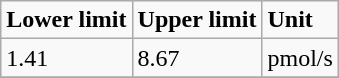<table class="wikitable">
<tr>
<td><strong>Lower limit</strong></td>
<td><strong>Upper limit</strong></td>
<td><strong>Unit</strong></td>
</tr>
<tr>
<td>1.41</td>
<td>8.67</td>
<td>pmol/s</td>
</tr>
<tr>
</tr>
</table>
